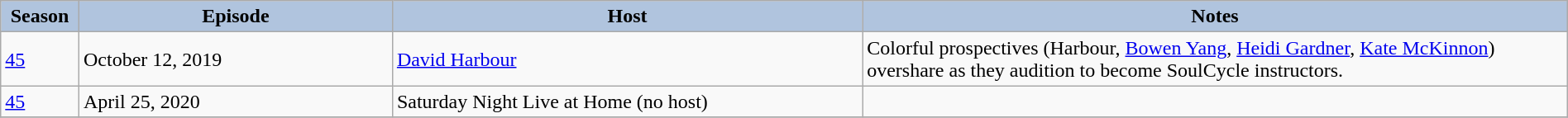<table class="wikitable" style="width:100%;">
<tr>
<th style="background:#B0C4DE;" width="5%">Season</th>
<th style="background:#B0C4DE;" width="20%">Episode</th>
<th style="background:#B0C4DE;" width="30%">Host</th>
<th style="background:#B0C4DE;" width="45%">Notes</th>
</tr>
<tr>
<td><a href='#'>45</a></td>
<td>October 12, 2019</td>
<td><a href='#'>David Harbour</a></td>
<td>Colorful prospectives (Harbour, <a href='#'>Bowen Yang</a>, <a href='#'>Heidi Gardner</a>, <a href='#'>Kate McKinnon</a>) overshare as they audition to become SoulCycle instructors.</td>
</tr>
<tr>
<td><a href='#'>45</a></td>
<td>April 25, 2020</td>
<td>Saturday Night Live at Home (no host)</td>
<td></td>
</tr>
<tr>
</tr>
</table>
